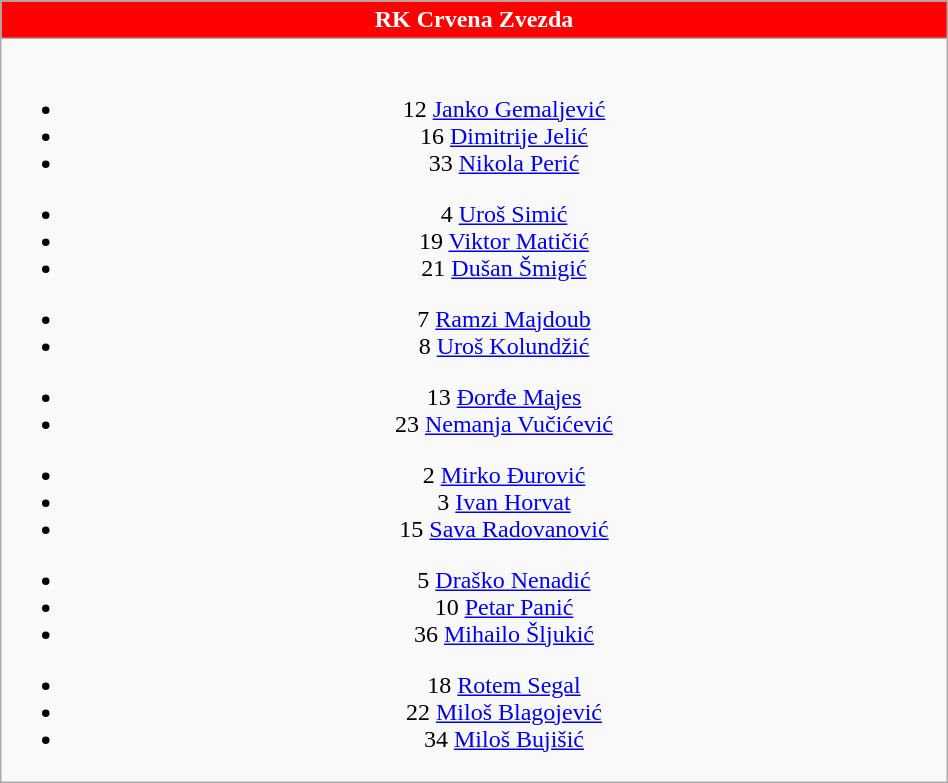<table class="wikitable" style="font-size:100%; text-align:center;" width=50%>
<tr>
<th colspan=5 style="background-color:#FF0000;color:#FFFFFF;text-align:center;"> RK Crvena Zvezda</th>
</tr>
<tr>
<td><br>
<ul><li>12  <a href='#'>Janko Gemaljević</a></li><li>16  <a href='#'>Dimitrije Jelić</a></li><li>33  <a href='#'>Nikola Perić</a></li></ul><ul><li>4  <a href='#'>Uroš Simić</a></li><li>19  <a href='#'>Viktor Matičić</a></li><li>21  <a href='#'>Dušan Šmigić</a></li></ul><ul><li>7  <a href='#'>Ramzi Majdoub</a></li><li>8  <a href='#'>Uroš Kolundžić</a></li></ul><ul><li>13  <a href='#'>Đorđe Majes</a></li><li>23  <a href='#'>Nemanja Vučićević</a></li></ul><ul><li>2  <a href='#'>Mirko Đurović</a></li><li>3  <a href='#'>Ivan Horvat</a></li><li>15  <a href='#'>Sava Radovanović</a></li></ul><ul><li>5  <a href='#'>Draško Nenadić</a></li><li>10  <a href='#'>Petar Panić</a></li><li>36  <a href='#'>Mihailo Šljukić</a></li></ul><ul><li>18  <a href='#'>Rotem Segal</a></li><li>22  <a href='#'>Miloš Blagojević</a></li><li>34  <a href='#'>Miloš Bujišić</a></li></ul></td>
</tr>
</table>
